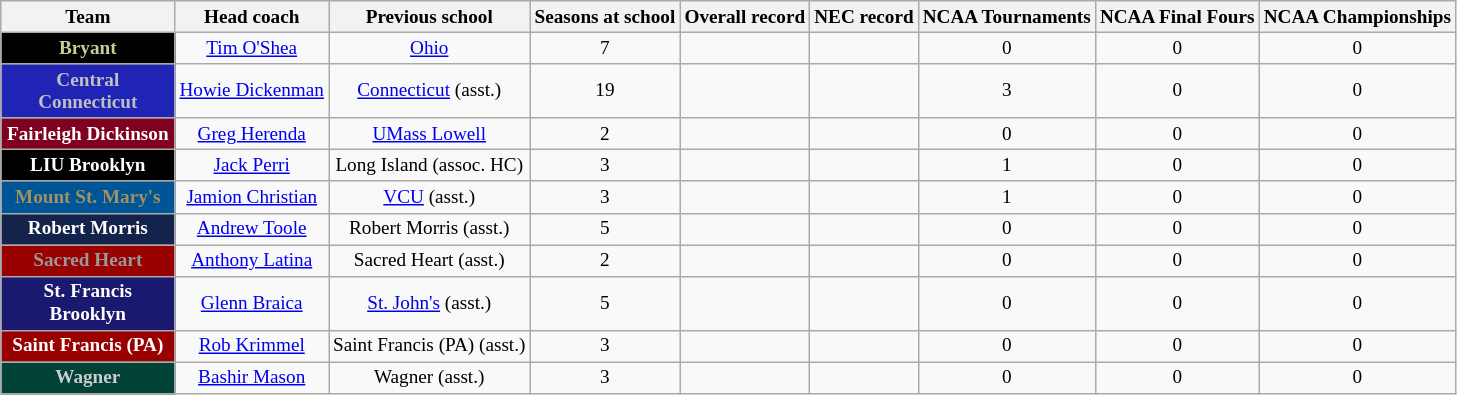<table class="wikitable sortable" style="text-align: center;font-size:80%;">
<tr>
<th width="110">Team</th>
<th>Head coach</th>
<th>Previous school</th>
<th>Seasons at school</th>
<th>Overall record</th>
<th>NEC record</th>
<th>NCAA Tournaments</th>
<th>NCAA Final Fours</th>
<th>NCAA Championships</th>
</tr>
<tr>
<th style="background:#000000; color:#CCCC99;">Bryant</th>
<td><a href='#'>Tim O'Shea</a></td>
<td><a href='#'>Ohio</a></td>
<td>7</td>
<td></td>
<td></td>
<td>0</td>
<td>0</td>
<td>0</td>
</tr>
<tr>
<th style="background:#1F24B4; color:#C0C0C0;">Central Connecticut</th>
<td><a href='#'>Howie Dickenman</a></td>
<td><a href='#'>Connecticut</a> (asst.)</td>
<td>19</td>
<td></td>
<td></td>
<td>3</td>
<td>0</td>
<td>0</td>
</tr>
<tr>
<th style="background:#800020; color:#FFFFFF;">Fairleigh Dickinson</th>
<td><a href='#'>Greg Herenda</a></td>
<td><a href='#'>UMass Lowell</a></td>
<td>2</td>
<td></td>
<td></td>
<td>0</td>
<td>0</td>
<td>0</td>
</tr>
<tr>
<th style="background:#000000; color:#FFFFFF;">LIU Brooklyn</th>
<td><a href='#'>Jack Perri</a></td>
<td>Long Island (assoc. HC)</td>
<td>3</td>
<td></td>
<td></td>
<td>1</td>
<td>0</td>
<td>0</td>
</tr>
<tr>
<th style="background:#005596; color:#A29161;">Mount St. Mary's</th>
<td><a href='#'>Jamion Christian</a></td>
<td><a href='#'>VCU</a> (asst.)</td>
<td>3</td>
<td></td>
<td></td>
<td>1</td>
<td>0</td>
<td>0</td>
</tr>
<tr>
<th style="background:#14234B; color:#FFFFFF;">Robert Morris</th>
<td><a href='#'>Andrew Toole</a></td>
<td>Robert Morris (asst.)</td>
<td>5</td>
<td></td>
<td></td>
<td>0</td>
<td>0</td>
<td>0</td>
</tr>
<tr>
<th style="background:#990000; color:#999999;">Sacred Heart</th>
<td><a href='#'>Anthony Latina</a></td>
<td>Sacred Heart (asst.)</td>
<td>2</td>
<td></td>
<td></td>
<td>0</td>
<td>0</td>
<td>0</td>
</tr>
<tr>
<th style="background:#191970; color:#FFFFFF;">St. Francis Brooklyn</th>
<td><a href='#'>Glenn Braica</a></td>
<td><a href='#'>St. John's</a> (asst.)</td>
<td>5</td>
<td></td>
<td></td>
<td>0</td>
<td>0</td>
<td>0</td>
</tr>
<tr>
<th style="background:#990000; color:#FFFFFF;">Saint Francis (PA)</th>
<td><a href='#'>Rob Krimmel</a></td>
<td>Saint Francis (PA) (asst.)</td>
<td>3</td>
<td></td>
<td></td>
<td>0</td>
<td>0</td>
<td>0</td>
</tr>
<tr>
<th style="background:#004236; color:#CCCCCC;">Wagner</th>
<td><a href='#'>Bashir Mason</a></td>
<td>Wagner (asst.)</td>
<td>3</td>
<td></td>
<td></td>
<td>0</td>
<td>0</td>
<td>0</td>
</tr>
</table>
